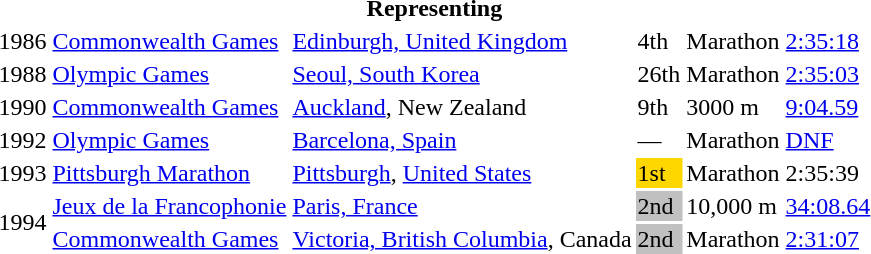<table>
<tr>
<th colspan="6">Representing </th>
</tr>
<tr>
<td>1986</td>
<td><a href='#'>Commonwealth Games</a></td>
<td><a href='#'>Edinburgh, United Kingdom</a></td>
<td>4th</td>
<td>Marathon</td>
<td><a href='#'>2:35:18</a></td>
</tr>
<tr>
<td>1988</td>
<td><a href='#'>Olympic Games</a></td>
<td><a href='#'>Seoul, South Korea</a></td>
<td>26th</td>
<td>Marathon</td>
<td><a href='#'>2:35:03</a></td>
</tr>
<tr>
<td>1990</td>
<td><a href='#'>Commonwealth Games</a></td>
<td><a href='#'>Auckland</a>, New Zealand</td>
<td>9th</td>
<td>3000 m</td>
<td><a href='#'>9:04.59</a></td>
</tr>
<tr>
<td>1992</td>
<td><a href='#'>Olympic Games</a></td>
<td><a href='#'>Barcelona, Spain</a></td>
<td>—</td>
<td>Marathon</td>
<td><a href='#'>DNF</a></td>
</tr>
<tr>
<td>1993</td>
<td><a href='#'>Pittsburgh Marathon</a></td>
<td><a href='#'>Pittsburgh</a>, <a href='#'>United States</a></td>
<td bgcolor="gold">1st</td>
<td>Marathon</td>
<td>2:35:39</td>
</tr>
<tr>
<td rowspan=2>1994</td>
<td><a href='#'>Jeux de la Francophonie</a></td>
<td><a href='#'>Paris, France</a></td>
<td bgcolor="silver">2nd</td>
<td>10,000 m</td>
<td><a href='#'>34:08.64</a></td>
</tr>
<tr>
<td><a href='#'>Commonwealth Games</a></td>
<td><a href='#'>Victoria, British Columbia</a>, Canada</td>
<td bgcolor=silver>2nd</td>
<td>Marathon</td>
<td><a href='#'>2:31:07</a></td>
</tr>
</table>
